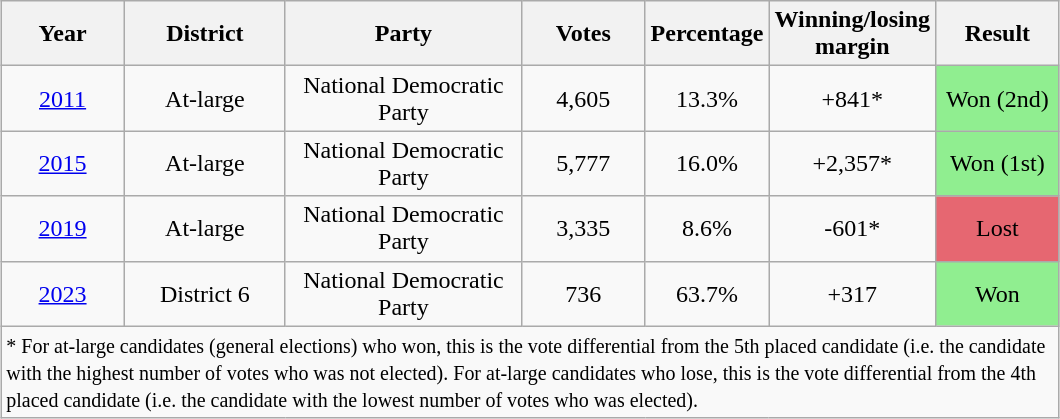<table class="wikitable" style="margin: 1em auto 1em auto">
<tr>
<th align="center" width="75">Year</th>
<th align="center" width="100">District</th>
<th align="center" width="150">Party</th>
<th align="center" width="75">Votes</th>
<th align="center" width="75">Percentage</th>
<th align="center" width="75">Winning/losing margin</th>
<th align="center" width="75">Result</th>
</tr>
<tr>
<td align="center"><a href='#'>2011</a></td>
<td align="center">At-large</td>
<td align="center">National Democratic Party</td>
<td align="center">4,605</td>
<td align="center">13.3%</td>
<td align="center">+841*</td>
<td align="center" style="background: #90EE90;">Won (2nd)</td>
</tr>
<tr>
<td align="center"><a href='#'>2015</a></td>
<td align="center">At-large</td>
<td align="center">National Democratic Party</td>
<td align="center">5,777</td>
<td align="center">16.0%</td>
<td align="center">+2,357*</td>
<td align="center" style="background: #90EE90;">Won (1st)</td>
</tr>
<tr>
<td align="center"><a href='#'>2019</a></td>
<td align="center">At-large</td>
<td align="center">National Democratic Party</td>
<td align="center">3,335</td>
<td align="center">8.6%</td>
<td align="center">-601*</td>
<td align="center" style="background: #E66771;">Lost</td>
</tr>
<tr>
<td align="center"><a href='#'>2023</a></td>
<td align="center">District 6</td>
<td align="center">National Democratic Party</td>
<td align="center">736</td>
<td align="center">63.7%</td>
<td align="center">+317</td>
<td align="center" style="background: #90EE90;">Won</td>
</tr>
<tr>
<td colspan=7><small>* For at-large candidates (general elections) who won, this is the vote differential from the 5th placed candidate (i.e. the candidate with the highest number of votes who was not elected). For at-large candidates who lose, this is the vote differential from the 4th placed candidate (i.e. the candidate with the lowest number of votes who was elected).</small></td>
</tr>
</table>
